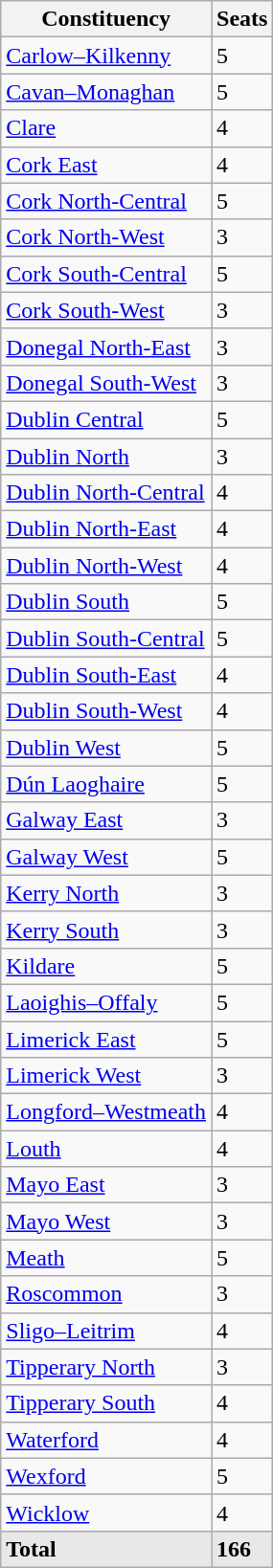<table class="wikitable">
<tr>
<th>Constituency</th>
<th>Seats</th>
</tr>
<tr>
<td><a href='#'>Carlow–Kilkenny</a></td>
<td>5</td>
</tr>
<tr>
<td><a href='#'>Cavan–Monaghan</a></td>
<td>5</td>
</tr>
<tr>
<td><a href='#'>Clare</a></td>
<td>4</td>
</tr>
<tr>
<td><a href='#'>Cork East</a></td>
<td>4</td>
</tr>
<tr>
<td><a href='#'>Cork North-Central</a></td>
<td>5</td>
</tr>
<tr>
<td><a href='#'>Cork North-West</a></td>
<td>3</td>
</tr>
<tr>
<td><a href='#'>Cork South-Central</a></td>
<td>5</td>
</tr>
<tr>
<td><a href='#'>Cork South-West</a></td>
<td>3</td>
</tr>
<tr>
<td><a href='#'>Donegal North-East</a></td>
<td>3</td>
</tr>
<tr>
<td><a href='#'>Donegal South-West</a></td>
<td>3</td>
</tr>
<tr>
<td><a href='#'>Dublin Central</a></td>
<td>5</td>
</tr>
<tr>
<td><a href='#'>Dublin North</a></td>
<td>3</td>
</tr>
<tr>
<td><a href='#'>Dublin North-Central</a></td>
<td>4</td>
</tr>
<tr>
<td><a href='#'>Dublin North-East</a></td>
<td>4</td>
</tr>
<tr>
<td><a href='#'>Dublin North-West</a></td>
<td>4</td>
</tr>
<tr>
<td><a href='#'>Dublin South</a></td>
<td>5</td>
</tr>
<tr>
<td><a href='#'>Dublin South-Central</a></td>
<td>5</td>
</tr>
<tr>
<td><a href='#'>Dublin South-East</a></td>
<td>4</td>
</tr>
<tr>
<td><a href='#'>Dublin South-West</a></td>
<td>4</td>
</tr>
<tr>
<td><a href='#'>Dublin West</a></td>
<td>5</td>
</tr>
<tr>
<td><a href='#'>Dún Laoghaire</a></td>
<td>5</td>
</tr>
<tr>
<td><a href='#'>Galway East</a></td>
<td>3</td>
</tr>
<tr>
<td><a href='#'>Galway West</a></td>
<td>5</td>
</tr>
<tr>
<td><a href='#'>Kerry North</a></td>
<td>3</td>
</tr>
<tr>
<td><a href='#'>Kerry South</a></td>
<td>3</td>
</tr>
<tr>
<td><a href='#'>Kildare</a></td>
<td>5</td>
</tr>
<tr>
<td><a href='#'>Laoighis–Offaly</a></td>
<td>5</td>
</tr>
<tr>
<td><a href='#'>Limerick East</a></td>
<td>5</td>
</tr>
<tr>
<td><a href='#'>Limerick West</a></td>
<td>3</td>
</tr>
<tr>
<td><a href='#'>Longford–Westmeath</a></td>
<td>4</td>
</tr>
<tr>
<td><a href='#'>Louth</a></td>
<td>4</td>
</tr>
<tr>
<td><a href='#'>Mayo East</a></td>
<td>3</td>
</tr>
<tr>
<td><a href='#'>Mayo West</a></td>
<td>3</td>
</tr>
<tr>
<td><a href='#'>Meath</a></td>
<td>5</td>
</tr>
<tr>
<td><a href='#'>Roscommon</a></td>
<td>3</td>
</tr>
<tr>
<td><a href='#'>Sligo–Leitrim</a></td>
<td>4</td>
</tr>
<tr>
<td><a href='#'>Tipperary North</a></td>
<td>3</td>
</tr>
<tr>
<td><a href='#'>Tipperary South</a></td>
<td>4</td>
</tr>
<tr>
<td><a href='#'>Waterford</a></td>
<td>4</td>
</tr>
<tr>
<td><a href='#'>Wexford</a></td>
<td>5</td>
</tr>
<tr>
<td><a href='#'>Wicklow</a></td>
<td>4</td>
</tr>
<tr style="font-weight:bold; background:rgb(232,232,232);">
<td>Total</td>
<td>166</td>
</tr>
</table>
